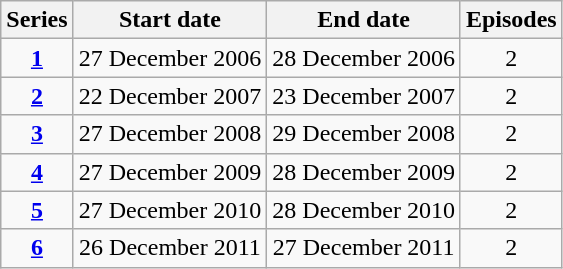<table class="wikitable" style="text-align:center;">
<tr>
<th>Series</th>
<th>Start date</th>
<th>End date</th>
<th>Episodes</th>
</tr>
<tr>
<td><strong><a href='#'>1</a></strong></td>
<td>27 December 2006</td>
<td>28 December 2006</td>
<td>2</td>
</tr>
<tr>
<td><strong><a href='#'>2</a></strong></td>
<td>22 December 2007</td>
<td>23 December 2007</td>
<td>2</td>
</tr>
<tr>
<td><strong><a href='#'>3</a></strong></td>
<td>27 December 2008</td>
<td>29 December 2008</td>
<td>2</td>
</tr>
<tr>
<td><strong><a href='#'>4</a></strong></td>
<td>27 December 2009</td>
<td>28 December 2009</td>
<td>2</td>
</tr>
<tr>
<td><strong><a href='#'>5</a></strong></td>
<td>27 December 2010</td>
<td>28 December 2010</td>
<td>2</td>
</tr>
<tr>
<td><strong><a href='#'>6</a></strong></td>
<td>26 December 2011</td>
<td>27 December 2011</td>
<td>2</td>
</tr>
</table>
